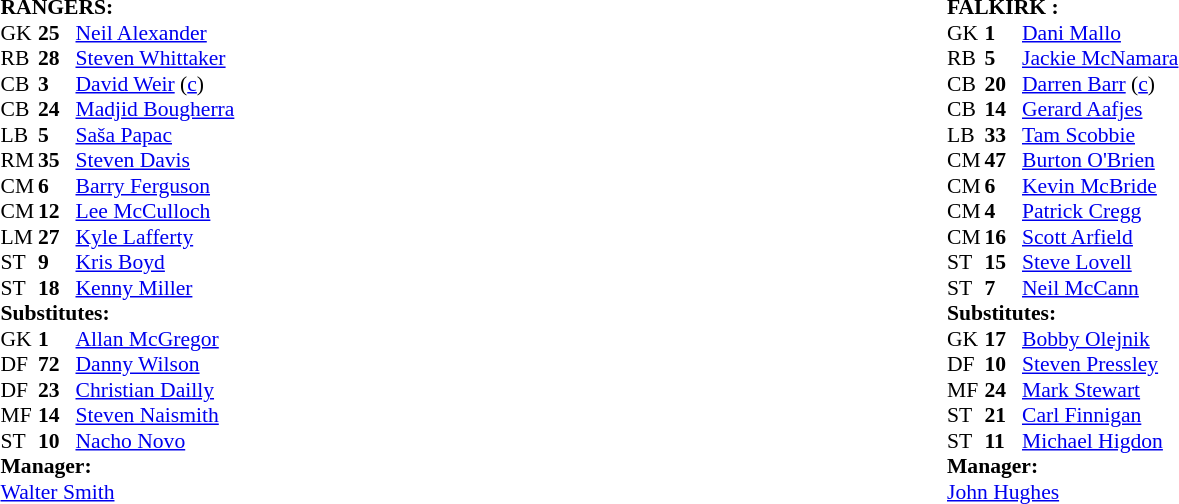<table width="100%">
<tr>
<td valign="top" width="50%"><br><table style="font-size: 90%" cellspacing="0" cellpadding="0">
<tr>
<td colspan="4"><strong>RANGERS:</strong></td>
</tr>
<tr>
<th width="25"></th>
<th width="25"></th>
</tr>
<tr>
<td>GK</td>
<td><strong>25</strong></td>
<td> <a href='#'>Neil Alexander</a></td>
</tr>
<tr>
<td>RB</td>
<td><strong>28</strong></td>
<td> <a href='#'>Steven Whittaker</a></td>
<td></td>
</tr>
<tr>
<td>CB</td>
<td><strong>3</strong></td>
<td> <a href='#'>David Weir</a> (<a href='#'>c</a>)</td>
</tr>
<tr>
<td>CB</td>
<td><strong>24</strong></td>
<td> <a href='#'>Madjid Bougherra</a></td>
</tr>
<tr>
<td>LB</td>
<td><strong>5</strong></td>
<td> <a href='#'>Saša Papac</a></td>
</tr>
<tr>
<td>RM</td>
<td><strong>35</strong></td>
<td> <a href='#'>Steven Davis</a></td>
</tr>
<tr>
<td>CM</td>
<td><strong>6</strong></td>
<td> <a href='#'>Barry Ferguson</a></td>
</tr>
<tr>
<td>CM</td>
<td><strong>12</strong></td>
<td> <a href='#'>Lee McCulloch</a></td>
</tr>
<tr>
<td>LM</td>
<td><strong>27</strong></td>
<td> <a href='#'>Kyle Lafferty</a></td>
<td></td>
<td></td>
</tr>
<tr>
<td>ST</td>
<td><strong>9</strong></td>
<td> <a href='#'>Kris Boyd</a></td>
<td></td>
<td></td>
</tr>
<tr>
<td>ST</td>
<td><strong>18</strong></td>
<td> <a href='#'>Kenny Miller</a></td>
<td></td>
<td></td>
</tr>
<tr>
<td colspan=4><strong>Substitutes:</strong></td>
</tr>
<tr>
<td>GK</td>
<td><strong>1</strong></td>
<td> <a href='#'>Allan McGregor</a></td>
</tr>
<tr>
<td>DF</td>
<td><strong>72</strong></td>
<td> <a href='#'>Danny Wilson</a></td>
</tr>
<tr>
<td>DF</td>
<td><strong>23</strong></td>
<td> <a href='#'>Christian Dailly</a></td>
<td></td>
<td></td>
</tr>
<tr>
<td>MF</td>
<td><strong>14</strong></td>
<td> <a href='#'>Steven Naismith</a></td>
<td></td>
<td></td>
</tr>
<tr>
<td>ST</td>
<td><strong>10</strong></td>
<td> <a href='#'>Nacho Novo</a></td>
<td></td>
<td></td>
</tr>
<tr>
<td colspan=4><strong>Manager:</strong></td>
</tr>
<tr>
<td colspan="4"> <a href='#'>Walter Smith</a></td>
</tr>
</table>
</td>
<td valign="top" width="50%"><br><table style="font-size: 90%" cellspacing="0" cellpadding="0" align=centre>
<tr>
<td colspan="4"><strong>FALKIRK :</strong></td>
</tr>
<tr>
<th width="25"></th>
<th width="25"></th>
</tr>
<tr>
<td>GK</td>
<td><strong>1</strong></td>
<td> <a href='#'>Dani Mallo</a></td>
</tr>
<tr>
<td>RB</td>
<td><strong>5</strong></td>
<td> <a href='#'>Jackie McNamara</a></td>
<td></td>
</tr>
<tr>
<td>CB</td>
<td><strong>20</strong></td>
<td> <a href='#'>Darren Barr</a> (<a href='#'>c</a>)</td>
<td></td>
</tr>
<tr>
<td>CB</td>
<td><strong>14</strong></td>
<td> <a href='#'>Gerard Aafjes</a></td>
</tr>
<tr>
<td>LB</td>
<td><strong>33</strong></td>
<td> <a href='#'>Tam Scobbie</a></td>
</tr>
<tr>
<td>CM</td>
<td><strong>47</strong></td>
<td> <a href='#'>Burton O'Brien</a></td>
</tr>
<tr>
<td>CM</td>
<td><strong>6</strong></td>
<td> <a href='#'>Kevin McBride</a></td>
<td></td>
<td></td>
</tr>
<tr>
<td>CM</td>
<td><strong>4</strong></td>
<td> <a href='#'>Patrick Cregg</a></td>
<td></td>
<td></td>
</tr>
<tr>
<td>CM</td>
<td><strong>16</strong></td>
<td> <a href='#'>Scott Arfield</a></td>
</tr>
<tr>
<td>ST</td>
<td><strong>15</strong></td>
<td> <a href='#'>Steve Lovell</a></td>
</tr>
<tr>
<td>ST</td>
<td><strong>7</strong></td>
<td> <a href='#'>Neil McCann</a></td>
<td></td>
<td></td>
</tr>
<tr>
<td colspan=4><strong>Substitutes:</strong></td>
</tr>
<tr>
<td>GK</td>
<td><strong>17</strong></td>
<td> <a href='#'>Bobby Olejnik</a></td>
</tr>
<tr>
<td>DF</td>
<td><strong>10</strong></td>
<td> <a href='#'>Steven Pressley</a></td>
</tr>
<tr>
<td>MF</td>
<td><strong>24</strong></td>
<td> <a href='#'>Mark Stewart</a></td>
<td></td>
<td></td>
</tr>
<tr>
<td>ST</td>
<td><strong>21</strong></td>
<td> <a href='#'>Carl Finnigan</a></td>
<td></td>
<td></td>
</tr>
<tr>
<td>ST</td>
<td><strong>11</strong></td>
<td> <a href='#'>Michael Higdon</a></td>
<td></td>
<td></td>
</tr>
<tr>
<td colspan=4><strong>Manager:</strong></td>
</tr>
<tr>
<td colspan="4"> <a href='#'>John Hughes</a></td>
</tr>
</table>
</td>
</tr>
</table>
